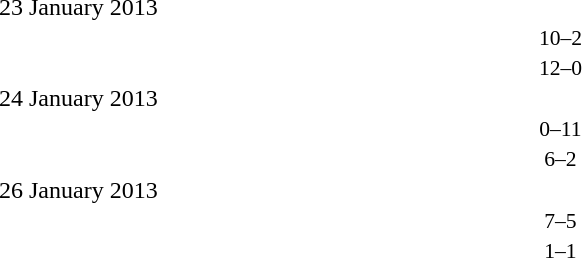<table style="width:70%;" cellspacing="1">
<tr>
<th width=35%></th>
<th width=15%></th>
<th></th>
</tr>
<tr>
<td>23 January 2013</td>
</tr>
<tr style=font-size:90%>
<td align=right><strong></strong></td>
<td align=center>10–2</td>
<td><strong></strong></td>
</tr>
<tr style=font-size:90%>
<td align=right><strong></strong></td>
<td align=center>12–0</td>
<td><strong></strong></td>
</tr>
<tr>
<td>24 January 2013</td>
</tr>
<tr style=font-size:90%>
<td align=right><strong></strong></td>
<td align=center>0–11</td>
<td><strong></strong></td>
</tr>
<tr style=font-size:90%>
<td align=right><strong></strong></td>
<td align=center>6–2</td>
<td><strong></strong></td>
</tr>
<tr>
<td>26 January 2013</td>
</tr>
<tr style=font-size:90%>
<td align=right><strong></strong></td>
<td align=center>7–5</td>
<td><strong></strong></td>
</tr>
<tr style=font-size:90%>
<td align=right><strong></strong></td>
<td align=center>1–1</td>
<td><strong></strong></td>
</tr>
</table>
